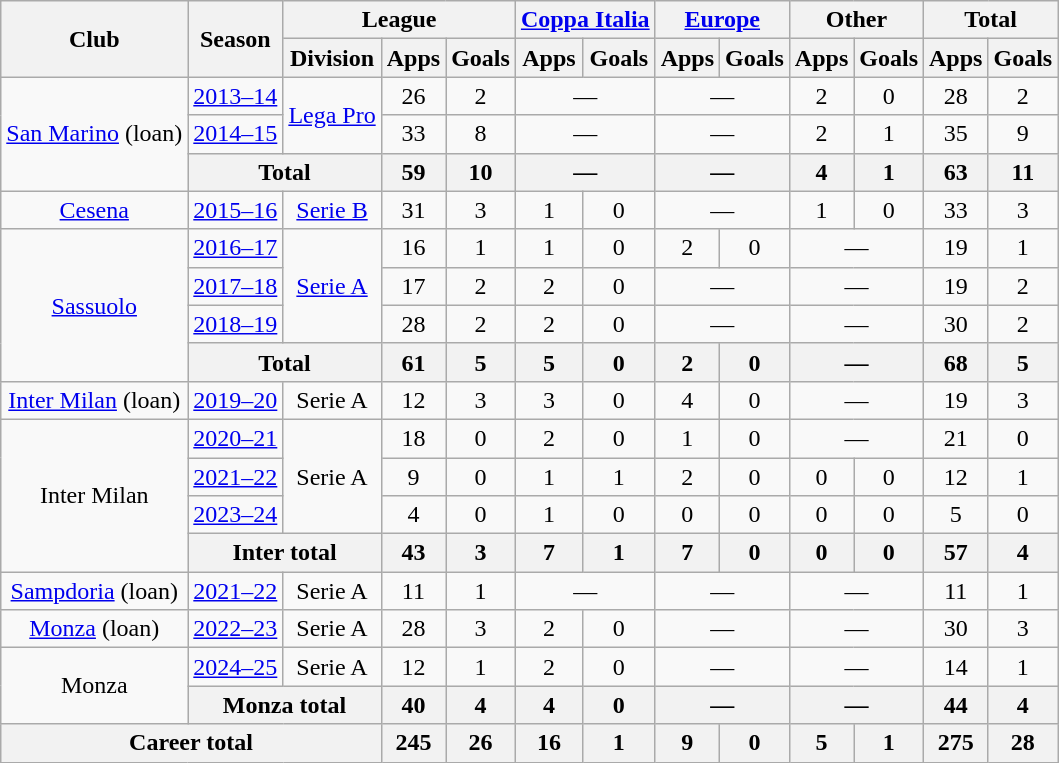<table class="wikitable" style="text-align: center;">
<tr>
<th rowspan="2">Club</th>
<th rowspan="2">Season</th>
<th colspan="3">League</th>
<th colspan="2"><a href='#'>Coppa Italia</a></th>
<th colspan="2"><a href='#'>Europe</a></th>
<th colspan="2">Other</th>
<th colspan="2">Total</th>
</tr>
<tr>
<th>Division</th>
<th>Apps</th>
<th>Goals</th>
<th>Apps</th>
<th>Goals</th>
<th>Apps</th>
<th>Goals</th>
<th>Apps</th>
<th>Goals</th>
<th>Apps</th>
<th>Goals</th>
</tr>
<tr>
<td rowspan="3"><a href='#'>San Marino</a> (loan)</td>
<td><a href='#'>2013–14</a></td>
<td rowspan="2"><a href='#'>Lega Pro</a></td>
<td>26</td>
<td>2</td>
<td colspan="2">—</td>
<td colspan="2">—</td>
<td>2</td>
<td>0</td>
<td>28</td>
<td>2</td>
</tr>
<tr>
<td><a href='#'>2014–15</a></td>
<td>33</td>
<td>8</td>
<td colspan="2">—</td>
<td colspan="2">—</td>
<td>2</td>
<td>1</td>
<td>35</td>
<td>9</td>
</tr>
<tr>
<th colspan="2">Total</th>
<th>59</th>
<th>10</th>
<th colspan="2">—</th>
<th colspan="2">—</th>
<th>4</th>
<th>1</th>
<th>63</th>
<th>11</th>
</tr>
<tr>
<td><a href='#'>Cesena</a></td>
<td><a href='#'>2015–16</a></td>
<td><a href='#'>Serie B</a></td>
<td>31</td>
<td>3</td>
<td>1</td>
<td>0</td>
<td colspan="2">—</td>
<td>1</td>
<td>0</td>
<td>33</td>
<td>3</td>
</tr>
<tr>
<td rowspan="4"><a href='#'>Sassuolo</a></td>
<td><a href='#'>2016–17</a></td>
<td rowspan="3"><a href='#'>Serie A</a></td>
<td>16</td>
<td>1</td>
<td>1</td>
<td>0</td>
<td>2</td>
<td>0</td>
<td colspan="2">—</td>
<td>19</td>
<td>1</td>
</tr>
<tr>
<td><a href='#'>2017–18</a></td>
<td>17</td>
<td>2</td>
<td>2</td>
<td>0</td>
<td colspan="2">—</td>
<td colspan="2">—</td>
<td>19</td>
<td>2</td>
</tr>
<tr>
<td><a href='#'>2018–19</a></td>
<td>28</td>
<td>2</td>
<td>2</td>
<td>0</td>
<td colspan="2">—</td>
<td colspan="2">—</td>
<td>30</td>
<td>2</td>
</tr>
<tr>
<th colspan="2">Total</th>
<th>61</th>
<th>5</th>
<th>5</th>
<th>0</th>
<th>2</th>
<th>0</th>
<th colspan="2">—</th>
<th>68</th>
<th>5</th>
</tr>
<tr>
<td><a href='#'>Inter Milan</a> (loan)</td>
<td><a href='#'>2019–20</a></td>
<td>Serie A</td>
<td>12</td>
<td>3</td>
<td>3</td>
<td>0</td>
<td>4</td>
<td>0</td>
<td colspan="2">—</td>
<td>19</td>
<td>3</td>
</tr>
<tr>
<td rowspan="4">Inter Milan</td>
<td><a href='#'>2020–21</a></td>
<td rowspan="3">Serie A</td>
<td>18</td>
<td>0</td>
<td>2</td>
<td>0</td>
<td>1</td>
<td>0</td>
<td colspan="2">—</td>
<td>21</td>
<td>0</td>
</tr>
<tr>
<td><a href='#'>2021–22</a></td>
<td>9</td>
<td>0</td>
<td>1</td>
<td>1</td>
<td>2</td>
<td>0</td>
<td>0</td>
<td>0</td>
<td>12</td>
<td>1</td>
</tr>
<tr>
<td><a href='#'>2023–24</a></td>
<td>4</td>
<td>0</td>
<td>1</td>
<td>0</td>
<td>0</td>
<td>0</td>
<td>0</td>
<td>0</td>
<td>5</td>
<td>0</td>
</tr>
<tr>
<th colspan="2">Inter total</th>
<th>43</th>
<th>3</th>
<th>7</th>
<th>1</th>
<th>7</th>
<th>0</th>
<th>0</th>
<th>0</th>
<th>57</th>
<th>4</th>
</tr>
<tr>
<td><a href='#'>Sampdoria</a> (loan)</td>
<td><a href='#'>2021–22</a></td>
<td>Serie A</td>
<td>11</td>
<td>1</td>
<td colspan="2">—</td>
<td colspan="2">—</td>
<td colspan="2">—</td>
<td>11</td>
<td>1</td>
</tr>
<tr>
<td><a href='#'>Monza</a> (loan)</td>
<td><a href='#'>2022–23</a></td>
<td>Serie A</td>
<td>28</td>
<td>3</td>
<td>2</td>
<td>0</td>
<td colspan="2">—</td>
<td colspan="2">—</td>
<td>30</td>
<td>3</td>
</tr>
<tr>
<td rowspan="2">Monza</td>
<td><a href='#'>2024–25</a></td>
<td>Serie A</td>
<td>12</td>
<td>1</td>
<td>2</td>
<td>0</td>
<td colspan="2">—</td>
<td colspan="2">—</td>
<td>14</td>
<td>1</td>
</tr>
<tr>
<th colspan="2">Monza total</th>
<th>40</th>
<th>4</th>
<th>4</th>
<th>0</th>
<th colspan="2">—</th>
<th colspan="2">—</th>
<th>44</th>
<th>4</th>
</tr>
<tr>
<th colspan="3">Career total</th>
<th>245</th>
<th>26</th>
<th>16</th>
<th>1</th>
<th>9</th>
<th>0</th>
<th>5</th>
<th>1</th>
<th>275</th>
<th>28</th>
</tr>
</table>
